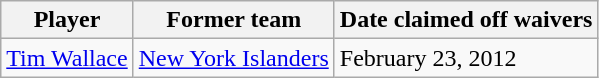<table class="wikitable">
<tr>
<th>Player</th>
<th>Former team</th>
<th>Date claimed off waivers</th>
</tr>
<tr>
<td><a href='#'>Tim Wallace</a></td>
<td><a href='#'>New York Islanders</a></td>
<td>February 23, 2012</td>
</tr>
</table>
